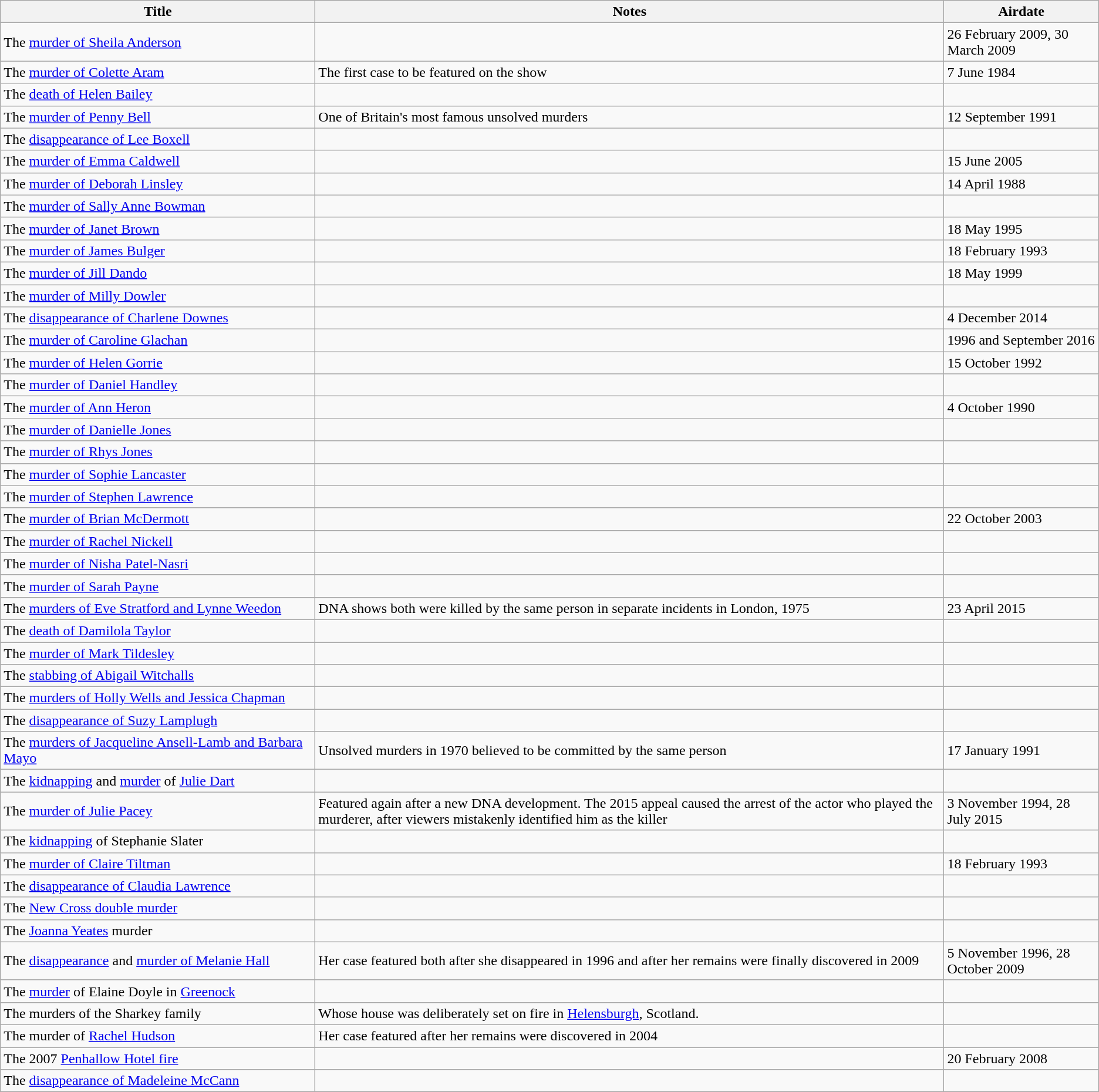<table class="wikitable">
<tr>
<th style="width:350px;">Title</th>
<th>Notes</th>
<th>Airdate</th>
</tr>
<tr>
<td>The <a href='#'>murder of Sheila Anderson</a></td>
<td></td>
<td>26 February 2009, 30 March 2009</td>
</tr>
<tr>
<td>The <a href='#'>murder of Colette Aram</a></td>
<td>The first case to be featured on the show</td>
<td>7 June 1984</td>
</tr>
<tr>
<td>The <a href='#'>death of Helen Bailey</a></td>
<td></td>
<td></td>
</tr>
<tr>
<td>The <a href='#'>murder of Penny Bell</a></td>
<td>One of Britain's most famous unsolved murders</td>
<td>12 September 1991</td>
</tr>
<tr>
<td>The <a href='#'>disappearance of Lee Boxell</a></td>
<td></td>
<td></td>
</tr>
<tr>
<td>The <a href='#'>murder of Emma Caldwell</a></td>
<td></td>
<td>15 June 2005</td>
</tr>
<tr>
<td>The <a href='#'>murder of Deborah Linsley</a></td>
<td></td>
<td>14 April 1988</td>
</tr>
<tr>
<td>The <a href='#'>murder of Sally Anne Bowman</a></td>
<td></td>
<td></td>
</tr>
<tr>
<td>The <a href='#'>murder of Janet Brown</a></td>
<td></td>
<td>18 May 1995</td>
</tr>
<tr>
<td>The <a href='#'>murder of James Bulger</a></td>
<td></td>
<td>18 February 1993</td>
</tr>
<tr>
<td>The <a href='#'>murder of Jill Dando</a></td>
<td></td>
<td>18 May 1999</td>
</tr>
<tr>
<td>The <a href='#'>murder of Milly Dowler</a></td>
<td></td>
<td></td>
</tr>
<tr>
<td>The <a href='#'>disappearance of Charlene Downes</a></td>
<td></td>
<td>4 December 2014</td>
</tr>
<tr>
<td>The <a href='#'>murder of Caroline Glachan</a></td>
<td></td>
<td>1996 and September 2016</td>
</tr>
<tr>
<td>The <a href='#'>murder of Helen Gorrie</a></td>
<td></td>
<td>15 October 1992</td>
</tr>
<tr>
<td>The <a href='#'>murder of Daniel Handley</a></td>
<td></td>
<td></td>
</tr>
<tr>
<td>The <a href='#'>murder of Ann Heron</a></td>
<td></td>
<td>4 October 1990</td>
</tr>
<tr>
<td>The <a href='#'>murder of Danielle Jones</a></td>
<td></td>
<td></td>
</tr>
<tr>
<td>The <a href='#'>murder of Rhys Jones</a></td>
<td></td>
<td></td>
</tr>
<tr>
<td>The <a href='#'>murder of Sophie Lancaster</a></td>
<td></td>
<td></td>
</tr>
<tr>
<td>The <a href='#'>murder of Stephen Lawrence</a></td>
<td></td>
<td></td>
</tr>
<tr>
<td>The <a href='#'>murder of Brian McDermott</a></td>
<td></td>
<td>22 October 2003</td>
</tr>
<tr>
<td>The <a href='#'>murder of Rachel Nickell</a></td>
<td></td>
<td></td>
</tr>
<tr>
<td>The <a href='#'>murder of Nisha Patel-Nasri</a></td>
<td></td>
<td></td>
</tr>
<tr>
<td>The <a href='#'>murder of Sarah Payne</a></td>
<td></td>
<td></td>
</tr>
<tr>
<td>The <a href='#'>murders of Eve Stratford and Lynne Weedon</a></td>
<td>DNA shows both were killed by the same person in separate incidents in London, 1975</td>
<td>23 April 2015</td>
</tr>
<tr>
<td>The <a href='#'>death of Damilola Taylor</a></td>
<td></td>
<td></td>
</tr>
<tr>
<td>The <a href='#'>murder of Mark Tildesley</a></td>
<td></td>
<td></td>
</tr>
<tr>
<td>The <a href='#'>stabbing of Abigail Witchalls</a></td>
<td></td>
<td></td>
</tr>
<tr>
<td>The <a href='#'>murders of Holly Wells and Jessica Chapman</a></td>
<td></td>
<td></td>
</tr>
<tr>
<td>The <a href='#'>disappearance of Suzy Lamplugh</a></td>
<td></td>
<td></td>
</tr>
<tr>
<td>The <a href='#'>murders of Jacqueline Ansell-Lamb and Barbara Mayo</a></td>
<td>Unsolved murders in 1970 believed to be committed by the same person</td>
<td>17 January 1991</td>
</tr>
<tr>
<td>The <a href='#'>kidnapping</a> and <a href='#'>murder</a> of <a href='#'>Julie Dart</a></td>
<td></td>
<td></td>
</tr>
<tr>
<td>The <a href='#'>murder of Julie Pacey</a></td>
<td>Featured again after a new DNA development. The 2015 appeal caused the arrest of the actor who played the murderer, after viewers mistakenly identified him as the killer</td>
<td>3 November 1994, 28 July 2015</td>
</tr>
<tr>
<td>The <a href='#'>kidnapping</a> of Stephanie Slater</td>
<td></td>
</tr>
<tr>
<td>The <a href='#'>murder of Claire Tiltman</a></td>
<td></td>
<td>18 February 1993</td>
</tr>
<tr>
<td>The <a href='#'>disappearance of Claudia Lawrence</a></td>
<td></td>
<td></td>
</tr>
<tr>
<td>The <a href='#'>New Cross double murder</a></td>
<td></td>
<td></td>
</tr>
<tr>
<td>The <a href='#'>Joanna Yeates</a> murder</td>
<td></td>
<td></td>
</tr>
<tr>
<td>The <a href='#'>disappearance</a> and <a href='#'>murder of Melanie Hall</a></td>
<td>Her case featured both after she disappeared in 1996 and after her remains were finally discovered in 2009</td>
<td>5 November 1996, 28 October 2009</td>
</tr>
<tr>
<td>The <a href='#'>murder</a> of Elaine Doyle in <a href='#'>Greenock</a></td>
<td></td>
<td></td>
</tr>
<tr>
<td>The murders of the Sharkey family</td>
<td>Whose house was deliberately set on fire in <a href='#'>Helensburgh</a>, Scotland.</td>
<td></td>
</tr>
<tr>
<td>The murder of <a href='#'>Rachel Hudson</a></td>
<td>Her case featured after her remains were discovered in 2004</td>
<td></td>
</tr>
<tr>
<td>The 2007 <a href='#'>Penhallow Hotel fire</a></td>
<td></td>
<td>20 February 2008</td>
</tr>
<tr>
<td>The <a href='#'>disappearance of Madeleine McCann</a></td>
<td></td>
<td></td>
</tr>
</table>
